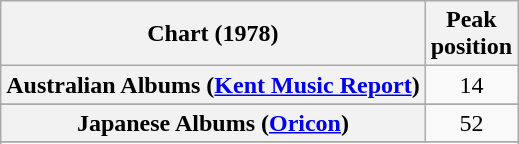<table class="wikitable sortable plainrowheaders" style="text-align:center">
<tr>
<th scope="col">Chart (1978)</th>
<th scope="col">Peak<br>position</th>
</tr>
<tr>
<th scope="row">Australian Albums (<a href='#'>Kent Music Report</a>)</th>
<td>14</td>
</tr>
<tr>
</tr>
<tr>
<th scope="row">Japanese Albums (<a href='#'>Oricon</a>)</th>
<td align="center">52</td>
</tr>
<tr>
</tr>
<tr>
</tr>
<tr>
</tr>
<tr>
</tr>
</table>
